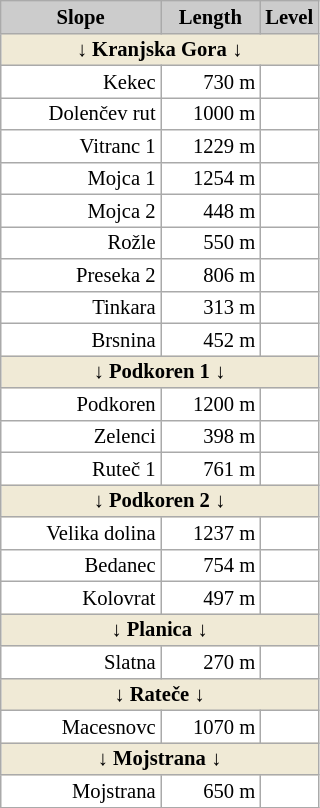<table class="wikitable plainrowheaders" style="background:#fff; font-size:86%; line-height:15px; border:grey solid 1px; border-collapse:collapse;">
<tr style="background:#ccc; text-align:center;">
<th scope="col" style="background:#ccc; width:100px;">Slope</th>
<th scope="col" style="background:#ccc; width:60px;">Length</th>
<th scope="col" style="background:#ccc; width:12px;">Level</th>
</tr>
<tr>
<td align=center colspan=3 bgcolor=#F0EAD6><strong>↓ Kranjska Gora ↓</strong></td>
</tr>
<tr align=right>
<td>Kekec</td>
<td>730 m</td>
<td><small></small><small></small></td>
</tr>
<tr align=right>
<td>Dolenčev rut</td>
<td>1000 m</td>
<td><small></small></td>
</tr>
<tr align=right>
<td>Vitranc 1</td>
<td>1229 m</td>
<td><small></small></td>
</tr>
<tr align=right>
<td>Mojca 1</td>
<td>1254 m</td>
<td><small></small></td>
</tr>
<tr align=right>
<td>Mojca 2</td>
<td>448 m</td>
<td><small></small></td>
</tr>
<tr align=right>
<td>Rožle</td>
<td>550 m</td>
<td><small></small></td>
</tr>
<tr align=right>
<td>Preseka 2</td>
<td>806 m</td>
<td><small></small></td>
</tr>
<tr align=right>
<td>Tinkara</td>
<td>313 m</td>
<td><small></small></td>
</tr>
<tr align=right>
<td>Brsnina</td>
<td>452 m</td>
<td><small></small></td>
</tr>
<tr>
<td align=center colspan=3 bgcolor=#F0EAD6><strong>↓ Podkoren 1 ↓</strong></td>
</tr>
<tr align=right>
<td>Podkoren</td>
<td>1200 m</td>
<td><small></small></td>
</tr>
<tr align=right>
<td>Zelenci</td>
<td>398 m</td>
<td><small></small></td>
</tr>
<tr align=right>
<td>Ruteč 1</td>
<td>761 m</td>
<td><small></small></td>
</tr>
<tr>
<td align=center colspan=3 bgcolor=#F0EAD6><strong>↓ Podkoren 2 ↓</strong></td>
</tr>
<tr align=right>
<td>Velika dolina</td>
<td>1237 m</td>
<td><small></small><small></small></td>
</tr>
<tr align=right>
<td>Bedanec</td>
<td>754 m</td>
<td><small></small></td>
</tr>
<tr align=right>
<td>Kolovrat</td>
<td>497 m</td>
<td><small></small></td>
</tr>
<tr>
<td align=center colspan=3 bgcolor=#F0EAD6><strong>↓ Planica ↓</strong></td>
</tr>
<tr align=right>
<td>Slatna</td>
<td>270 m</td>
<td><small></small></td>
</tr>
<tr>
<td align=center colspan=3 bgcolor=#F0EAD6><strong>↓ Rateče ↓</strong></td>
</tr>
<tr align=right>
<td>Macesnovc</td>
<td>1070 m</td>
<td><small></small></td>
</tr>
<tr>
<td align=center colspan=3 bgcolor=#F0EAD6><strong>↓ Mojstrana ↓</strong></td>
</tr>
<tr align=right>
<td>Mojstrana</td>
<td>650 m</td>
<td><small></small></td>
</tr>
</table>
